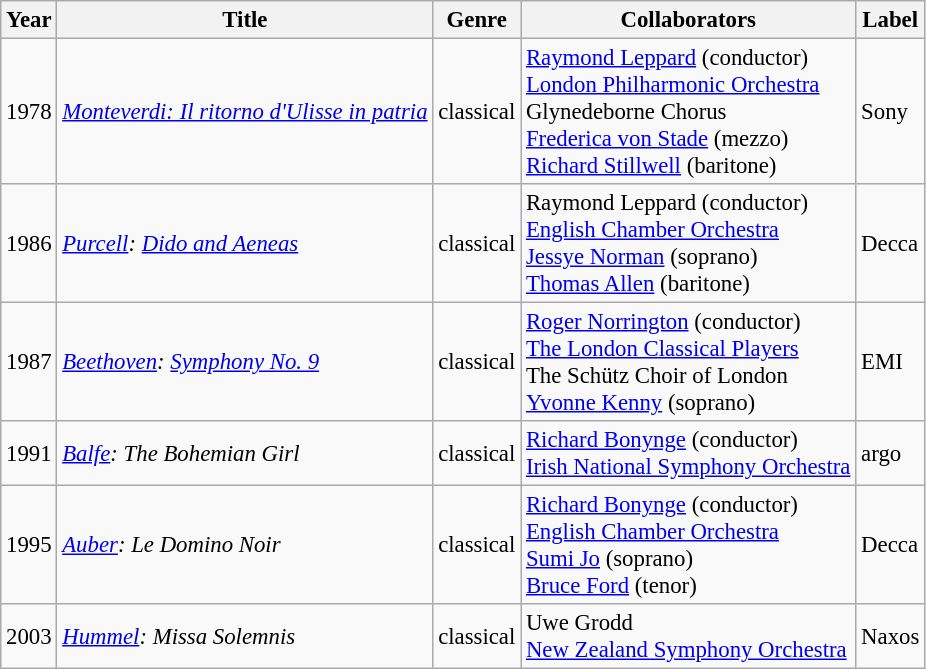<table class="wikitable" style="font-size:95%;">
<tr>
<th>Year</th>
<th>Title</th>
<th>Genre</th>
<th>Collaborators</th>
<th>Label</th>
</tr>
<tr>
<td>1978</td>
<td><em><a href='#'>Monteverdi: Il ritorno d'Ulisse in patria</a></em></td>
<td>classical</td>
<td><a href='#'>Raymond Leppard</a> (conductor)<br><a href='#'>London Philharmonic Orchestra</a><br>Glynedeborne Chorus<br><a href='#'>Frederica von Stade</a> (mezzo)<br><a href='#'>Richard Stillwell</a> (baritone)</td>
<td>Sony</td>
</tr>
<tr>
<td>1986</td>
<td><em><a href='#'>Purcell</a>: <a href='#'>Dido and Aeneas</a></em></td>
<td>classical</td>
<td>Raymond Leppard (conductor)<br><a href='#'>English Chamber Orchestra</a><br><a href='#'>Jessye Norman</a> (soprano)<br><a href='#'>Thomas Allen</a> (baritone)</td>
<td>Decca</td>
</tr>
<tr>
<td>1987</td>
<td><em><a href='#'>Beethoven</a>: <a href='#'>Symphony No. 9</a></em></td>
<td>classical</td>
<td><a href='#'>Roger Norrington</a> (conductor)<br><a href='#'>The London Classical Players</a><br>The Schütz Choir of London<br><a href='#'>Yvonne Kenny</a> (soprano)</td>
<td>EMI</td>
</tr>
<tr>
<td>1991</td>
<td><em><a href='#'>Balfe</a>: The Bohemian Girl</em></td>
<td>classical</td>
<td><a href='#'>Richard Bonynge</a> (conductor) <br><a href='#'>Irish National Symphony Orchestra</a><br></td>
<td>argo</td>
</tr>
<tr>
<td>1995</td>
<td><em><a href='#'>Auber</a>: Le Domino Noir</em></td>
<td>classical</td>
<td><a href='#'>Richard Bonynge</a> (conductor) <br><a href='#'>English Chamber Orchestra</a><br><a href='#'>Sumi Jo</a> (soprano)<br><a href='#'>Bruce Ford</a> (tenor)</td>
<td>Decca</td>
</tr>
<tr>
<td>2003</td>
<td><em><a href='#'>Hummel</a>: Missa Solemnis</em></td>
<td>classical</td>
<td>Uwe Grodd <br><a href='#'>New Zealand Symphony Orchestra</a><br></td>
<td>Naxos</td>
</tr>
</table>
